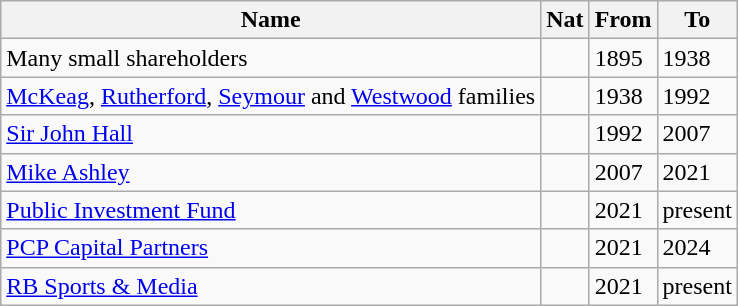<table class="wikitable">
<tr>
<th>Name</th>
<th>Nat</th>
<th>From</th>
<th>To</th>
</tr>
<tr>
<td>Many small shareholders</td>
<td></td>
<td>1895</td>
<td>1938</td>
</tr>
<tr>
<td><a href='#'>McKeag</a>, <a href='#'>Rutherford</a>, <a href='#'>Seymour</a> and <a href='#'>Westwood</a> families</td>
<td></td>
<td>1938</td>
<td>1992</td>
</tr>
<tr>
<td><a href='#'>Sir John Hall</a></td>
<td></td>
<td>1992</td>
<td>2007</td>
</tr>
<tr>
<td><a href='#'>Mike Ashley</a></td>
<td></td>
<td>2007</td>
<td>2021</td>
</tr>
<tr>
<td><a href='#'>Public Investment Fund</a></td>
<td></td>
<td>2021</td>
<td>present</td>
</tr>
<tr>
<td><a href='#'>PCP Capital Partners</a></td>
<td></td>
<td>2021</td>
<td>2024</td>
</tr>
<tr>
<td><a href='#'>RB Sports & Media</a></td>
<td></td>
<td>2021</td>
<td>present</td>
</tr>
</table>
